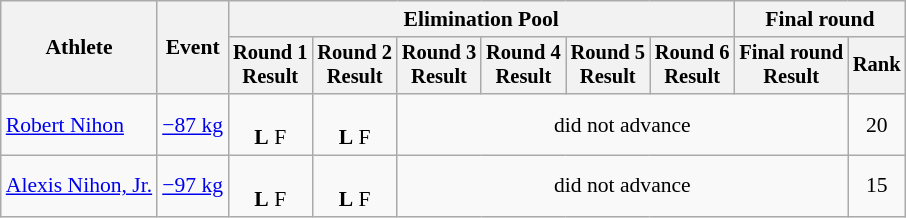<table class="wikitable" style="font-size:90%">
<tr>
<th rowspan="2">Athlete</th>
<th rowspan="2">Event</th>
<th colspan=6>Elimination Pool</th>
<th colspan=2>Final round</th>
</tr>
<tr style="font-size: 95%">
<th>Round 1<br>Result</th>
<th>Round 2<br>Result</th>
<th>Round 3<br>Result</th>
<th>Round 4<br>Result</th>
<th>Round 5<br>Result</th>
<th>Round 6<br>Result</th>
<th>Final round<br>Result</th>
<th>Rank</th>
</tr>
<tr align=center>
<td align=left><a href='#'>Robert Nihon</a></td>
<td align=left><a href='#'>−87 kg</a></td>
<td><br><strong>L</strong> F</td>
<td><br><strong>L</strong> F</td>
<td colspan=5>did not advance</td>
<td>20</td>
</tr>
<tr align=center>
<td align=left><a href='#'>Alexis Nihon, Jr.</a></td>
<td align=left><a href='#'>−97 kg</a></td>
<td><br><strong>L</strong> F</td>
<td><br><strong>L</strong> F</td>
<td colspan=5>did not advance</td>
<td>15</td>
</tr>
</table>
